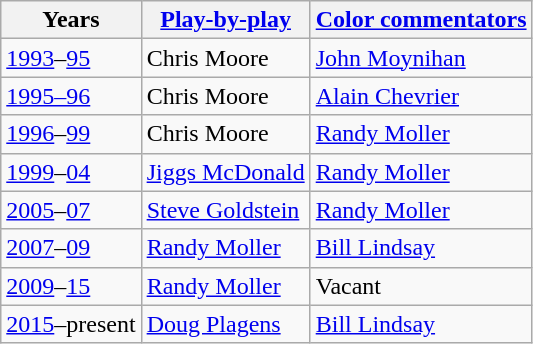<table class="wikitable">
<tr>
<th>Years</th>
<th><a href='#'>Play-by-play</a></th>
<th><a href='#'>Color commentators</a></th>
</tr>
<tr>
<td><a href='#'>1993</a>–<a href='#'>95</a></td>
<td>Chris Moore</td>
<td><a href='#'>John Moynihan</a></td>
</tr>
<tr>
<td><a href='#'>1995–96</a></td>
<td>Chris Moore</td>
<td><a href='#'>Alain Chevrier</a></td>
</tr>
<tr>
<td><a href='#'>1996</a>–<a href='#'>99</a></td>
<td>Chris Moore</td>
<td><a href='#'>Randy Moller</a></td>
</tr>
<tr>
<td><a href='#'>1999</a>–<a href='#'>04</a></td>
<td><a href='#'>Jiggs McDonald</a></td>
<td><a href='#'>Randy Moller</a></td>
</tr>
<tr>
<td><a href='#'>2005</a>–<a href='#'>07</a></td>
<td><a href='#'>Steve Goldstein</a></td>
<td><a href='#'>Randy Moller</a></td>
</tr>
<tr>
<td><a href='#'>2007</a>–<a href='#'>09</a></td>
<td><a href='#'>Randy Moller</a></td>
<td><a href='#'>Bill Lindsay</a></td>
</tr>
<tr>
<td><a href='#'>2009</a>–<a href='#'>15</a></td>
<td><a href='#'>Randy Moller</a></td>
<td>Vacant</td>
</tr>
<tr>
<td><a href='#'>2015</a>–present</td>
<td><a href='#'>Doug Plagens</a></td>
<td><a href='#'>Bill Lindsay</a></td>
</tr>
</table>
